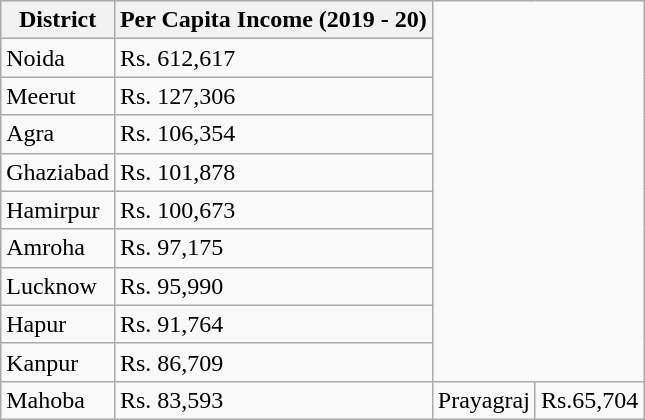<table class="wikitable">
<tr>
<th>District</th>
<th>Per Capita Income (2019 - 20) </th>
</tr>
<tr>
<td>Noida</td>
<td>Rs. 612,617</td>
</tr>
<tr>
<td>Meerut</td>
<td>Rs. 127,306</td>
</tr>
<tr>
<td>Agra</td>
<td>Rs. 106,354</td>
</tr>
<tr>
<td>Ghaziabad</td>
<td>Rs. 101,878</td>
</tr>
<tr>
<td>Hamirpur</td>
<td>Rs. 100,673</td>
</tr>
<tr>
<td>Amroha</td>
<td>Rs. 97,175</td>
</tr>
<tr>
<td>Lucknow</td>
<td>Rs. 95,990</td>
</tr>
<tr>
<td>Hapur</td>
<td>Rs. 91,764</td>
</tr>
<tr>
<td>Kanpur</td>
<td>Rs. 86,709</td>
</tr>
<tr>
<td>Mahoba</td>
<td>Rs. 83,593</td>
<td>Prayagraj</td>
<td>Rs.65,704</td>
</tr>
</table>
